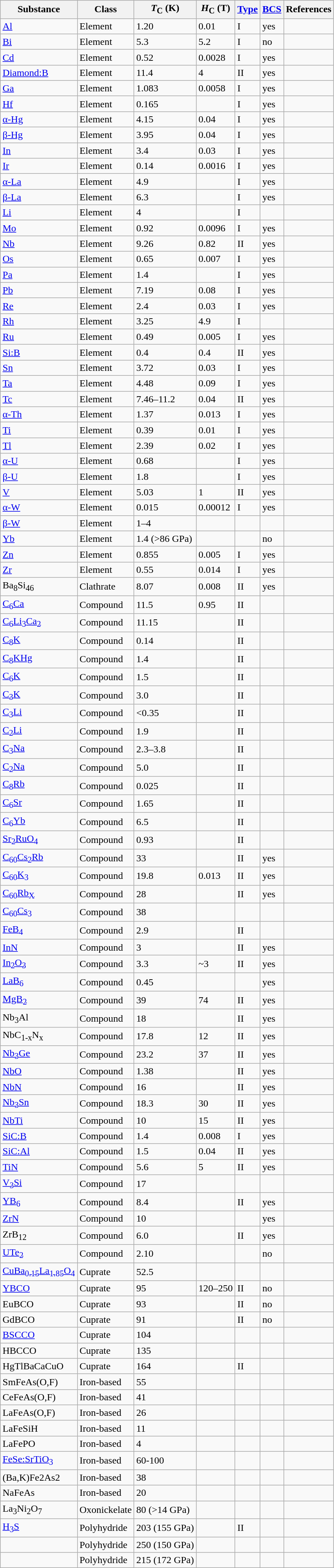<table class="wikitable sortable">
<tr>
<th>Substance</th>
<th>Class</th>
<th data-sort-type=number><em>T</em><sub>C</sub> (K)</th>
<th data-sort-type=number><em>H</em><sub>C</sub> (T)</th>
<th><a href='#'>Type</a></th>
<th><a href='#'>BCS</a></th>
<th>References</th>
</tr>
<tr>
<td><a href='#'>Al</a></td>
<td>Element</td>
<td>1.20</td>
<td>0.01</td>
<td>I</td>
<td>yes</td>
<td></td>
</tr>
<tr>
<td><a href='#'>Bi</a></td>
<td>Element</td>
<td data-sort-value=0.00053>5.3</td>
<td data-sort-value=0.0000052>5.2</td>
<td>I</td>
<td>no</td>
<td> </td>
</tr>
<tr>
<td><a href='#'>Cd</a></td>
<td>Element</td>
<td>0.52</td>
<td>0.0028</td>
<td>I</td>
<td>yes</td>
<td></td>
</tr>
<tr>
<td><a href='#'>Diamond:B</a></td>
<td>Element</td>
<td>11.4</td>
<td>4</td>
<td>II</td>
<td>yes</td>
<td></td>
</tr>
<tr>
<td><a href='#'>Ga</a></td>
<td>Element</td>
<td>1.083</td>
<td>0.0058</td>
<td>I</td>
<td>yes</td>
<td></td>
</tr>
<tr>
<td><a href='#'>Hf</a></td>
<td>Element</td>
<td>0.165</td>
<td></td>
<td>I</td>
<td>yes</td>
<td></td>
</tr>
<tr>
<td><a href='#'>α-Hg</a></td>
<td>Element</td>
<td>4.15</td>
<td>0.04</td>
<td>I</td>
<td>yes</td>
<td></td>
</tr>
<tr>
<td><a href='#'>β-Hg</a></td>
<td>Element</td>
<td>3.95</td>
<td>0.04</td>
<td>I</td>
<td>yes</td>
<td></td>
</tr>
<tr>
<td><a href='#'>In</a></td>
<td>Element</td>
<td>3.4</td>
<td>0.03</td>
<td>I</td>
<td>yes</td>
<td></td>
</tr>
<tr>
<td><a href='#'>Ir</a></td>
<td>Element</td>
<td>0.14</td>
<td>0.0016</td>
<td>I</td>
<td>yes</td>
<td></td>
</tr>
<tr>
<td><a href='#'>α-La</a></td>
<td>Element</td>
<td>4.9</td>
<td></td>
<td>I</td>
<td>yes</td>
<td></td>
</tr>
<tr>
<td><a href='#'>β-La</a></td>
<td>Element</td>
<td>6.3</td>
<td></td>
<td>I</td>
<td>yes</td>
<td></td>
</tr>
<tr>
<td><a href='#'>Li</a></td>
<td>Element</td>
<td data-sort-value=0.0004>4</td>
<td></td>
<td>I</td>
<td></td>
<td></td>
</tr>
<tr>
<td><a href='#'>Mo</a></td>
<td>Element</td>
<td>0.92</td>
<td>0.0096</td>
<td>I</td>
<td>yes</td>
<td></td>
</tr>
<tr>
<td><a href='#'>Nb</a></td>
<td>Element</td>
<td>9.26</td>
<td>0.82</td>
<td>II</td>
<td>yes</td>
<td></td>
</tr>
<tr>
<td><a href='#'>Os</a></td>
<td>Element</td>
<td>0.65</td>
<td>0.007</td>
<td>I</td>
<td>yes</td>
<td></td>
</tr>
<tr>
<td><a href='#'>Pa</a></td>
<td>Element</td>
<td>1.4</td>
<td></td>
<td>I</td>
<td>yes</td>
<td></td>
</tr>
<tr>
<td><a href='#'>Pb</a></td>
<td>Element</td>
<td>7.19</td>
<td>0.08</td>
<td>I</td>
<td>yes</td>
<td></td>
</tr>
<tr>
<td><a href='#'>Re</a></td>
<td>Element</td>
<td>2.4</td>
<td>0.03</td>
<td>I</td>
<td>yes</td>
<td></td>
</tr>
<tr>
<td><a href='#'>Rh</a></td>
<td>Element</td>
<td data-sort-value=0.000325>3.25</td>
<td data-sort-value=0.0000049>4.9</td>
<td>I</td>
<td></td>
<td></td>
</tr>
<tr>
<td><a href='#'>Ru</a></td>
<td>Element</td>
<td>0.49</td>
<td>0.005</td>
<td>I</td>
<td>yes</td>
<td></td>
</tr>
<tr>
<td><a href='#'>Si:B</a></td>
<td>Element</td>
<td>0.4</td>
<td>0.4</td>
<td>II</td>
<td>yes</td>
<td></td>
</tr>
<tr>
<td><a href='#'>Sn</a></td>
<td>Element</td>
<td>3.72</td>
<td>0.03</td>
<td>I</td>
<td>yes</td>
<td></td>
</tr>
<tr>
<td><a href='#'>Ta</a></td>
<td>Element</td>
<td>4.48</td>
<td>0.09</td>
<td>I</td>
<td>yes</td>
<td></td>
</tr>
<tr>
<td><a href='#'>Tc</a></td>
<td>Element</td>
<td>7.46–11.2</td>
<td>0.04</td>
<td>II</td>
<td>yes</td>
<td></td>
</tr>
<tr>
<td><a href='#'>α-Th</a></td>
<td>Element</td>
<td>1.37</td>
<td>0.013</td>
<td>I</td>
<td>yes</td>
<td></td>
</tr>
<tr>
<td><a href='#'>Ti</a></td>
<td>Element</td>
<td>0.39</td>
<td>0.01</td>
<td>I</td>
<td>yes</td>
<td></td>
</tr>
<tr>
<td><a href='#'>Tl</a></td>
<td>Element</td>
<td>2.39</td>
<td>0.02</td>
<td>I</td>
<td>yes</td>
<td></td>
</tr>
<tr>
<td><a href='#'>α-U</a></td>
<td>Element</td>
<td>0.68</td>
<td></td>
<td>I</td>
<td>yes</td>
<td></td>
</tr>
<tr>
<td><a href='#'>β-U</a></td>
<td>Element</td>
<td>1.8</td>
<td></td>
<td>I</td>
<td>yes</td>
<td></td>
</tr>
<tr>
<td><a href='#'>V</a></td>
<td>Element</td>
<td>5.03</td>
<td>1</td>
<td>II</td>
<td>yes</td>
<td></td>
</tr>
<tr>
<td><a href='#'>α-W</a></td>
<td>Element</td>
<td>0.015</td>
<td>0.00012</td>
<td>I</td>
<td>yes</td>
<td></td>
</tr>
<tr>
<td><a href='#'>β-W</a></td>
<td>Element</td>
<td>1–4</td>
<td></td>
<td></td>
<td></td>
<td></td>
</tr>
<tr>
<td><a href='#'>Yb</a></td>
<td>Element</td>
<td>1.4 (>86 GPa)</td>
<td></td>
<td></td>
<td>no</td>
<td></td>
</tr>
<tr>
<td><a href='#'>Zn</a></td>
<td>Element</td>
<td>0.855</td>
<td>0.005</td>
<td>I</td>
<td>yes</td>
<td></td>
</tr>
<tr>
<td><a href='#'>Zr</a></td>
<td>Element</td>
<td>0.55</td>
<td>0.014</td>
<td>I</td>
<td>yes</td>
<td></td>
</tr>
<tr>
<td>Ba<sub>8</sub>Si<sub>46</sub></td>
<td>Clathrate</td>
<td>8.07</td>
<td>0.008</td>
<td>II</td>
<td>yes</td>
<td></td>
</tr>
<tr>
<td><a href='#'>C<sub>6</sub>Ca</a></td>
<td>Compound</td>
<td>11.5</td>
<td>0.95</td>
<td>II</td>
<td></td>
<td></td>
</tr>
<tr>
<td><a href='#'>C<sub>6</sub>Li<sub>3</sub>Ca<sub>2</sub></a></td>
<td>Compound</td>
<td>11.15</td>
<td></td>
<td>II</td>
<td></td>
<td></td>
</tr>
<tr>
<td><a href='#'>C<sub>8</sub>K</a></td>
<td>Compound</td>
<td>0.14</td>
<td></td>
<td>II</td>
<td></td>
<td></td>
</tr>
<tr>
<td><a href='#'>C<sub>8</sub>KHg</a></td>
<td>Compound</td>
<td>1.4</td>
<td></td>
<td>II</td>
<td></td>
<td></td>
</tr>
<tr>
<td><a href='#'>C<sub>6</sub>K</a></td>
<td>Compound</td>
<td>1.5</td>
<td></td>
<td>II</td>
<td></td>
<td></td>
</tr>
<tr>
<td><a href='#'>C<sub>3</sub>K</a></td>
<td>Compound</td>
<td>3.0</td>
<td></td>
<td>II</td>
<td></td>
<td></td>
</tr>
<tr>
<td><a href='#'>C<sub>3</sub>Li</a></td>
<td>Compound</td>
<td><0.35</td>
<td></td>
<td>II</td>
<td></td>
<td></td>
</tr>
<tr>
<td><a href='#'>C<sub>2</sub>Li</a></td>
<td>Compound</td>
<td>1.9</td>
<td></td>
<td>II</td>
<td></td>
<td></td>
</tr>
<tr>
<td><a href='#'>C<sub>3</sub>Na</a></td>
<td>Compound</td>
<td>2.3–3.8</td>
<td></td>
<td>II</td>
<td></td>
<td></td>
</tr>
<tr>
<td><a href='#'>C<sub>2</sub>Na</a></td>
<td>Compound</td>
<td>5.0</td>
<td></td>
<td>II</td>
<td></td>
<td></td>
</tr>
<tr>
<td><a href='#'>C<sub>8</sub>Rb</a></td>
<td>Compound</td>
<td>0.025</td>
<td></td>
<td>II</td>
<td></td>
<td></td>
</tr>
<tr>
<td><a href='#'>C<sub>6</sub>Sr</a></td>
<td>Compound</td>
<td>1.65</td>
<td></td>
<td>II</td>
<td></td>
<td></td>
</tr>
<tr>
<td><a href='#'>C<sub>6</sub>Yb</a></td>
<td>Compound</td>
<td>6.5</td>
<td></td>
<td>II</td>
<td></td>
<td></td>
</tr>
<tr>
<td><a href='#'>Sr<sub>2</sub>RuO<sub>4</sub></a></td>
<td>Compound</td>
<td>0.93</td>
<td></td>
<td>II</td>
<td></td>
<td></td>
</tr>
<tr>
<td><a href='#'>C<sub>60</sub>Cs<sub>2</sub>Rb</a></td>
<td>Compound</td>
<td>33</td>
<td></td>
<td>II</td>
<td>yes</td>
<td></td>
</tr>
<tr>
<td><a href='#'>C<sub>60</sub>K<sub>3</sub></a></td>
<td>Compound</td>
<td>19.8</td>
<td>0.013</td>
<td>II</td>
<td>yes</td>
<td></td>
</tr>
<tr>
<td><a href='#'>C<sub>60</sub>Rb<sub>X</sub></a></td>
<td>Compound</td>
<td>28</td>
<td></td>
<td>II</td>
<td>yes</td>
<td></td>
</tr>
<tr>
<td><a href='#'>C<sub>60</sub>Cs<sub>3</sub></a></td>
<td>Compound</td>
<td>38</td>
<td></td>
<td></td>
<td></td>
<td></td>
</tr>
<tr>
<td><a href='#'>FeB<sub>4</sub></a></td>
<td>Compound</td>
<td>2.9</td>
<td></td>
<td>II</td>
<td></td>
<td></td>
</tr>
<tr>
<td><a href='#'>InN</a></td>
<td>Compound</td>
<td>3</td>
<td></td>
<td>II</td>
<td>yes</td>
<td></td>
</tr>
<tr>
<td><a href='#'>In<sub>2</sub>O<sub>3</sub></a></td>
<td>Compound</td>
<td>3.3</td>
<td>~3</td>
<td>II</td>
<td>yes</td>
<td></td>
</tr>
<tr>
<td><a href='#'>LaB<sub>6</sub></a></td>
<td>Compound</td>
<td>0.45</td>
<td></td>
<td></td>
<td>yes</td>
<td></td>
</tr>
<tr>
<td><a href='#'>MgB<sub>2</sub></a></td>
<td>Compound</td>
<td>39</td>
<td>74</td>
<td>II</td>
<td>yes</td>
<td></td>
</tr>
<tr>
<td>Nb<sub>3</sub>Al</td>
<td>Compound</td>
<td>18</td>
<td></td>
<td>II</td>
<td>yes</td>
<td></td>
</tr>
<tr>
<td>NbC<sub>1-x</sub>N<sub>x</sub></td>
<td>Compound</td>
<td>17.8</td>
<td>12</td>
<td>II</td>
<td>yes</td>
<td></td>
</tr>
<tr>
<td><a href='#'>Nb<sub>3</sub>Ge</a></td>
<td>Compound</td>
<td>23.2</td>
<td>37</td>
<td>II</td>
<td>yes</td>
<td></td>
</tr>
<tr>
<td><a href='#'>NbO</a></td>
<td>Compound</td>
<td>1.38</td>
<td></td>
<td>II</td>
<td>yes</td>
<td></td>
</tr>
<tr>
<td><a href='#'>NbN</a></td>
<td>Compound</td>
<td>16</td>
<td></td>
<td>II</td>
<td>yes</td>
<td></td>
</tr>
<tr>
<td><a href='#'>Nb<sub>3</sub>Sn</a></td>
<td>Compound</td>
<td>18.3</td>
<td>30</td>
<td>II</td>
<td>yes</td>
<td></td>
</tr>
<tr>
<td><a href='#'>NbTi</a></td>
<td>Compound</td>
<td>10</td>
<td>15</td>
<td>II</td>
<td>yes</td>
<td></td>
</tr>
<tr>
<td><a href='#'>SiC:B</a></td>
<td>Compound</td>
<td>1.4</td>
<td>0.008</td>
<td>I</td>
<td>yes</td>
<td></td>
</tr>
<tr>
<td><a href='#'>SiC:Al</a></td>
<td>Compound</td>
<td>1.5</td>
<td>0.04</td>
<td>II</td>
<td>yes</td>
<td></td>
</tr>
<tr>
<td><a href='#'>TiN</a></td>
<td>Compound</td>
<td>5.6</td>
<td>5</td>
<td>II</td>
<td>yes</td>
<td></td>
</tr>
<tr>
<td><a href='#'>V<sub>3</sub>Si</a></td>
<td>Compound</td>
<td>17</td>
<td></td>
<td></td>
<td></td>
<td></td>
</tr>
<tr>
<td><a href='#'>YB<sub>6</sub></a></td>
<td>Compound</td>
<td>8.4</td>
<td></td>
<td>II</td>
<td>yes</td>
<td></td>
</tr>
<tr>
<td><a href='#'>ZrN</a></td>
<td>Compound</td>
<td>10</td>
<td></td>
<td></td>
<td>yes</td>
<td></td>
</tr>
<tr>
<td>ZrB<sub>12</sub></td>
<td>Compound</td>
<td>6.0</td>
<td></td>
<td>II</td>
<td>yes</td>
<td></td>
</tr>
<tr>
<td><a href='#'>UTe<sub>2</sub></a></td>
<td>Compound</td>
<td>2.10</td>
<td></td>
<td></td>
<td>no</td>
<td></td>
</tr>
<tr>
<td><a href='#'>CuBa<sub>0.15</sub>La<sub>1.85</sub>O<sub>4</sub></a></td>
<td>Cuprate</td>
<td>52.5</td>
<td></td>
<td></td>
<td></td>
<td></td>
</tr>
<tr>
<td><a href='#'>YBCO</a></td>
<td>Cuprate</td>
<td>95</td>
<td>120–250</td>
<td>II</td>
<td>no</td>
<td></td>
</tr>
<tr>
<td>EuBCO</td>
<td>Cuprate</td>
<td>93</td>
<td></td>
<td>II</td>
<td>no</td>
<td></td>
</tr>
<tr>
<td>GdBCO</td>
<td>Cuprate</td>
<td>91</td>
<td></td>
<td>II</td>
<td>no</td>
<td></td>
</tr>
<tr>
<td><a href='#'>BSCCO</a></td>
<td>Cuprate</td>
<td>104</td>
<td></td>
<td></td>
<td></td>
<td></td>
</tr>
<tr>
<td>HBCCO</td>
<td>Cuprate</td>
<td>135</td>
<td></td>
<td></td>
<td></td>
<td></td>
</tr>
<tr>
<td>HgTlBaCaCuO</td>
<td>Cuprate</td>
<td>164</td>
<td></td>
<td>II</td>
<td></td>
<td></td>
</tr>
<tr>
<td>SmFeAs(O,F)</td>
<td>Iron-based</td>
<td>55</td>
<td></td>
<td></td>
<td></td>
<td></td>
</tr>
<tr>
<td>CeFeAs(O,F)</td>
<td>Iron-based</td>
<td>41</td>
<td></td>
<td></td>
<td></td>
<td></td>
</tr>
<tr>
<td>LaFeAs(O,F)</td>
<td>Iron-based</td>
<td>26</td>
<td></td>
<td></td>
<td></td>
<td></td>
</tr>
<tr>
<td>LaFeSiH</td>
<td>Iron-based</td>
<td>11</td>
<td></td>
<td></td>
<td></td>
<td></td>
</tr>
<tr>
<td>LaFePO</td>
<td>Iron-based</td>
<td>4</td>
<td></td>
<td></td>
<td></td>
<td></td>
</tr>
<tr>
<td><a href='#'>FeSe:SrTiO<sub>3</sub></a></td>
<td>Iron-based</td>
<td>60-100</td>
<td></td>
<td></td>
<td></td>
<td></td>
</tr>
<tr>
<td>(Ba,K)Fe2As2</td>
<td>Iron-based</td>
<td>38</td>
<td></td>
<td></td>
<td></td>
<td></td>
</tr>
<tr>
<td>NaFeAs</td>
<td>Iron-based</td>
<td>20</td>
<td></td>
<td></td>
<td></td>
<td></td>
</tr>
<tr>
<td>La<sub>3</sub>Ni<sub>2</sub>O<sub>7</sub></td>
<td>Oxonickelate</td>
<td>80 (>14 GPa)</td>
<td></td>
<td></td>
<td></td>
<td></td>
</tr>
<tr>
<td><a href='#'>H<sub>3</sub>S</a></td>
<td>Polyhydride</td>
<td>203 (155 GPa)</td>
<td></td>
<td>II</td>
<td></td>
<td></td>
</tr>
<tr>
<td><a href='#'></a></td>
<td>Polyhydride</td>
<td>250 (150 GPa)</td>
<td></td>
<td></td>
<td></td>
<td></td>
</tr>
<tr>
<td></td>
<td>Polyhydride</td>
<td>215 (172 GPa)</td>
<td></td>
<td></td>
<td></td>
<td></td>
</tr>
</table>
